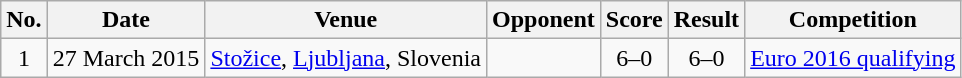<table class="wikitable sortable">
<tr>
<th scope="col">No.</th>
<th scope="col">Date</th>
<th scope="col">Venue</th>
<th scope="col">Opponent</th>
<th scope="col">Score</th>
<th scope="col">Result</th>
<th scope="col">Competition</th>
</tr>
<tr>
<td style="text-align:center">1</td>
<td>27 March 2015</td>
<td><a href='#'>Stožice</a>, <a href='#'>Ljubljana</a>, Slovenia</td>
<td></td>
<td style="text-align:center">6–0</td>
<td style="text-align:center">6–0</td>
<td><a href='#'>Euro 2016 qualifying</a></td>
</tr>
</table>
